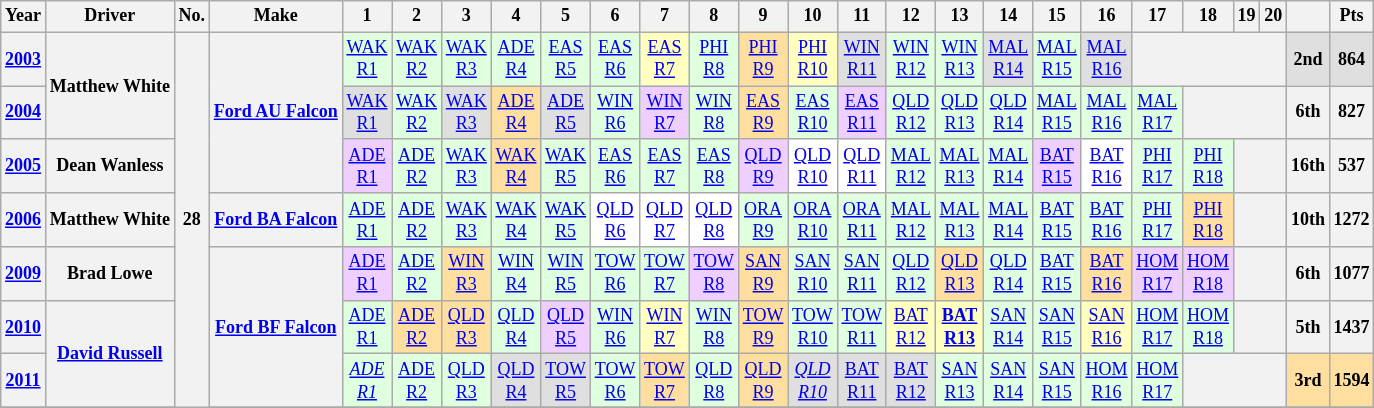<table class="wikitable mw-collapsible mw-collapsed" style="text-align:center; font-size:75%">
<tr>
<th>Year</th>
<th>Driver</th>
<th>No.</th>
<th>Make</th>
<th>1</th>
<th>2</th>
<th>3</th>
<th>4</th>
<th>5</th>
<th>6</th>
<th>7</th>
<th>8</th>
<th>9</th>
<th>10</th>
<th>11</th>
<th>12</th>
<th>13</th>
<th>14</th>
<th>15</th>
<th>16</th>
<th>17</th>
<th>18</th>
<th>19</th>
<th>20</th>
<th></th>
<th>Pts</th>
</tr>
<tr>
<th><a href='#'>2003</a></th>
<th rowspan=2>Matthew White</th>
<th rowspan=8>28</th>
<th rowspan=3><a href='#'>Ford AU Falcon</a></th>
<td style="background: #dfffdf"><a href='#'>WAK<br>R1</a><br></td>
<td style="background: #dfffdf"><a href='#'>WAK<br>R2</a><br></td>
<td style="background: #dfffdf"><a href='#'>WAK<br>R3</a><br></td>
<td style="background: #dfffdf"><a href='#'>ADE<br>R4</a><br></td>
<td style="background: #dfffdf"><a href='#'>EAS<br>R5</a><br></td>
<td style="background: #dfffdf"><a href='#'>EAS<br>R6</a><br></td>
<td style="background: #ffffbf"><a href='#'>EAS<br>R7</a><br></td>
<td style="background: #dfffdf"><a href='#'>PHI<br>R8</a><br></td>
<td style="background: #ffdf9f"><a href='#'>PHI<br>R9</a><br></td>
<td style="background: #ffffbf"><a href='#'>PHI<br>R10</a><br></td>
<td style="background: #dfdfdf"><a href='#'>WIN<br>R11</a><br></td>
<td style="background: #dfffdf"><a href='#'>WIN<br>R12</a><br></td>
<td style="background: #dfffdf"><a href='#'>WIN<br>R13</a><br></td>
<td style="background: #dfdfdf"><a href='#'>MAL<br>R14</a><br></td>
<td style="background: #dfffdf"><a href='#'>MAL<br>R15</a><br></td>
<td style="background: #dfdfdf"><a href='#'>MAL<br>R16</a><br></td>
<th colspan=4></th>
<th style="background: #dfdfdf">2nd</th>
<th style="background: #dfdfdf">864</th>
</tr>
<tr>
<th><a href='#'>2004</a></th>
<td style="background: #dfdfdf"><a href='#'>WAK<br>R1</a><br></td>
<td style="background: #dfffdf"><a href='#'>WAK<br>R2</a><br></td>
<td style="background: #dfdfdf"><a href='#'>WAK<br>R3</a><br></td>
<td style="background: #ffdf9f"><a href='#'>ADE<br>R4</a><br></td>
<td style="background: #dfdfdf"><a href='#'>ADE<br>R5</a><br></td>
<td style="background: #dfffdf"><a href='#'>WIN<br>R6</a><br></td>
<td style="background: #efcfff"><a href='#'>WIN<br>R7</a><br></td>
<td style="background: #dfffdf"><a href='#'>WIN<br>R8</a><br></td>
<td style="background: #ffdf9f"><a href='#'>EAS<br>R9</a><br></td>
<td style="background: #dfffdf"><a href='#'>EAS<br>R10</a><br></td>
<td style="background: #efcfff"><a href='#'>EAS<br>R11</a><br></td>
<td style="background: #dfffdf"><a href='#'>QLD<br>R12</a><br></td>
<td style="background: #dfffdf"><a href='#'>QLD<br>R13</a><br></td>
<td style="background: #dfffdf"><a href='#'>QLD<br>R14</a><br></td>
<td style="background: #dfffdf"><a href='#'>MAL<br>R15</a><br></td>
<td style="background: #dfffdf"><a href='#'>MAL<br>R16</a><br></td>
<td style="background: #dfffdf"><a href='#'>MAL<br>R17</a><br></td>
<th colspan=3></th>
<th>6th</th>
<th>827</th>
</tr>
<tr>
<th><a href='#'>2005</a></th>
<th>Dean Wanless</th>
<td style="background: #efcfff"><a href='#'>ADE<br>R1</a><br></td>
<td style="background: #dfffdf"><a href='#'>ADE<br>R2</a><br></td>
<td style="background: #dfffdf"><a href='#'>WAK<br>R3</a><br></td>
<td style="background: #ffdf9f"><a href='#'>WAK<br>R4</a><br></td>
<td style="background: #dfffdf"><a href='#'>WAK<br>R5</a><br></td>
<td style="background: #dfffdf"><a href='#'>EAS<br>R6</a><br></td>
<td style="background: #dfffdf"><a href='#'>EAS<br>R7</a><br></td>
<td style="background: #dfffdf"><a href='#'>EAS<br>R8</a><br></td>
<td style="background: #efcfff"><a href='#'>QLD<br>R9</a><br></td>
<td style="background: #ffffff"><a href='#'>QLD<br>R10</a><br></td>
<td style="background: #ffffff"><a href='#'>QLD<br>R11</a><br></td>
<td style="background: #dfffdf"><a href='#'>MAL<br>R12</a><br></td>
<td style="background: #dfffdf"><a href='#'>MAL<br>R13</a><br></td>
<td style="background: #dfffdf"><a href='#'>MAL<br>R14</a><br></td>
<td style="background: #efcfff"><a href='#'>BAT<br>R15</a><br></td>
<td style="background: #ffffff"><a href='#'>BAT<br>R16</a><br></td>
<td style="background: #dfffdf"><a href='#'>PHI<br>R17</a><br></td>
<td style="background: #dfffdf"><a href='#'>PHI<br>R18</a><br></td>
<th colspan=2></th>
<th>16th</th>
<th>537</th>
</tr>
<tr>
<th><a href='#'>2006</a></th>
<th>Matthew White</th>
<th rowspan=1><a href='#'>Ford BA Falcon</a></th>
<td style="background: #dfffdf"><a href='#'>ADE<br>R1</a><br></td>
<td style="background: #dfffdf"><a href='#'>ADE<br>R2</a><br></td>
<td style="background: #dfffdf"><a href='#'>WAK<br>R3</a><br></td>
<td style="background: #dfffdf"><a href='#'>WAK<br>R4</a><br></td>
<td style="background: #dfffdf"><a href='#'>WAK<br>R5</a><br></td>
<td style="background: #ffffff"><a href='#'>QLD<br>R6</a><br></td>
<td style="background: #ffffff"><a href='#'>QLD<br>R7</a><br></td>
<td style="background: #ffffff"><a href='#'>QLD<br>R8</a><br></td>
<td style="background: #dfffdf"><a href='#'>ORA<br>R9</a><br></td>
<td style="background: #dfffdf"><a href='#'>ORA<br>R10</a><br></td>
<td style="background: #dfffdf"><a href='#'>ORA<br>R11</a><br></td>
<td style="background: #dfffdf"><a href='#'>MAL<br>R12</a><br></td>
<td style="background: #dfffdf"><a href='#'>MAL<br>R13</a><br></td>
<td style="background: #dfffdf"><a href='#'>MAL<br>R14</a><br></td>
<td style="background: #dfffdf"><a href='#'>BAT<br>R15</a><br></td>
<td style="background: #dfffdf"><a href='#'>BAT<br>R16</a><br></td>
<td style="background: #dfffdf"><a href='#'>PHI<br>R17</a><br></td>
<td style="background: #ffdf9f"><a href='#'>PHI<br>R18</a><br></td>
<th colspan=2></th>
<th>10th</th>
<th>1272</th>
</tr>
<tr>
<th><a href='#'>2009</a></th>
<th>Brad Lowe</th>
<th rowspan=3><a href='#'>Ford BF Falcon</a></th>
<td style="background: #efcfff"><a href='#'>ADE<br>R1</a><br></td>
<td style="background: #dfffdf"><a href='#'>ADE<br>R2</a><br></td>
<td style="background: #ffdf9f"><a href='#'>WIN<br>R3</a><br></td>
<td style="background: #dfffdf"><a href='#'>WIN<br>R4</a><br></td>
<td style="background: #dfffdf"><a href='#'>WIN<br>R5</a><br></td>
<td style="background: #dfffdf"><a href='#'>TOW<br>R6</a><br></td>
<td style="background: #dfffdf"><a href='#'>TOW<br>R7</a><br></td>
<td style="background: #efcfff"><a href='#'>TOW<br>R8</a><br></td>
<td style="background: #ffdf9f"><a href='#'>SAN<br>R9</a><br></td>
<td style="background: #dfffdf"><a href='#'>SAN<br>R10</a><br></td>
<td style="background: #dfffdf"><a href='#'>SAN<br>R11</a><br></td>
<td style="background: #dfffdf"><a href='#'>QLD<br>R12</a><br></td>
<td style="background: #ffdf9f"><a href='#'>QLD<br>R13</a><br></td>
<td style="background: #dfffdf"><a href='#'>QLD<br>R14</a><br></td>
<td style="background: #dfffdf"><a href='#'>BAT<br>R15</a><br></td>
<td style="background: #ffdf9f"><a href='#'>BAT<br>R16</a><br></td>
<td style="background: #efcfff"><a href='#'>HOM<br>R17</a><br></td>
<td style="background: #efcfff"><a href='#'>HOM<br>R18</a><br></td>
<th colspan=2></th>
<th>6th</th>
<th>1077</th>
</tr>
<tr>
<th><a href='#'>2010</a></th>
<th rowspan=2><a href='#'>David Russell</a></th>
<td style="background: #dfffdf"><a href='#'>ADE<br>R1</a><br></td>
<td style="background: #ffdf9f"><a href='#'>ADE<br>R2</a><br></td>
<td style="background: #ffdf9f"><a href='#'>QLD<br>R3</a><br></td>
<td style="background: #dfffdf"><a href='#'>QLD<br>R4</a><br></td>
<td style="background: #efcfff"><a href='#'>QLD<br>R5</a><br></td>
<td style="background: #dfffdf"><a href='#'>WIN<br>R6</a><br></td>
<td style="background: #ffffbf"><a href='#'>WIN<br>R7</a><br></td>
<td style="background: #dfffdf"><a href='#'>WIN<br>R8</a><br></td>
<td style="background: #ffdf9f"><a href='#'>TOW<br>R9</a><br></td>
<td style="background: #dfffdf"><a href='#'>TOW<br>R10</a><br></td>
<td style="background: #dfffdf"><a href='#'>TOW<br>R11</a><br></td>
<td style="background: #ffffbf"><a href='#'>BAT<br>R12</a><br></td>
<td style="background: #ffffbf"><strong><a href='#'>BAT<br>R13</a><br></strong></td>
<td style="background: #dfffdf"><a href='#'>SAN<br>R14</a><br></td>
<td style="background: #dfffdf"><a href='#'>SAN<br>R15</a><br></td>
<td style="background: #ffffbf"><a href='#'>SAN<br>R16</a><br></td>
<td style="background: #dfffdf"><a href='#'>HOM<br>R17</a><br></td>
<td style="background: #dfffdf"><a href='#'>HOM<br>R18</a><br></td>
<th colspan=2></th>
<th>5th</th>
<th>1437</th>
</tr>
<tr>
<th><a href='#'>2011</a></th>
<td style="background: #dfffdf"><em><a href='#'>ADE<br>R1</a><br></em></td>
<td style="background: #dfffdf"><a href='#'>ADE<br>R2</a><br></td>
<td style="background: #dfffdf"><a href='#'>QLD<br>R3</a><br></td>
<td style="background: #dfdfdf"><a href='#'>QLD<br>R4</a><br></td>
<td style="background: #dfdfdf"><a href='#'>TOW<br>R5</a><br></td>
<td style="background: #dfffdf"><a href='#'>TOW<br>R6</a><br></td>
<td style="background: #ffdf9f"><a href='#'>TOW<br>R7</a><br></td>
<td style="background: #dfffdf"><a href='#'>QLD<br>R8</a><br></td>
<td style="background: #ffdf9f"><a href='#'>QLD<br>R9</a><br></td>
<td style="background: #dfdfdf"><em><a href='#'>QLD<br>R10</a><br></em></td>
<td style="background: #dfdfdf"><a href='#'>BAT<br>R11</a><br></td>
<td style="background: #dfdfdf"><a href='#'>BAT<br>R12</a><br></td>
<td style="background: #dfffdf"><a href='#'>SAN<br>R13</a><br></td>
<td style="background: #dfffdf"><a href='#'>SAN<br>R14</a><br></td>
<td style="background: #dfffdf"><a href='#'>SAN<br>R15</a><br></td>
<td style="background: #dfffdf"><a href='#'>HOM<br>R16</a><br></td>
<td style="background: #dfffdf"><a href='#'>HOM<br>R17</a><br></td>
<th colspan=3></th>
<th style="background: #ffdf9f">3rd</th>
<th style="background: #ffdf9f">1594</th>
</tr>
<tr>
</tr>
</table>
